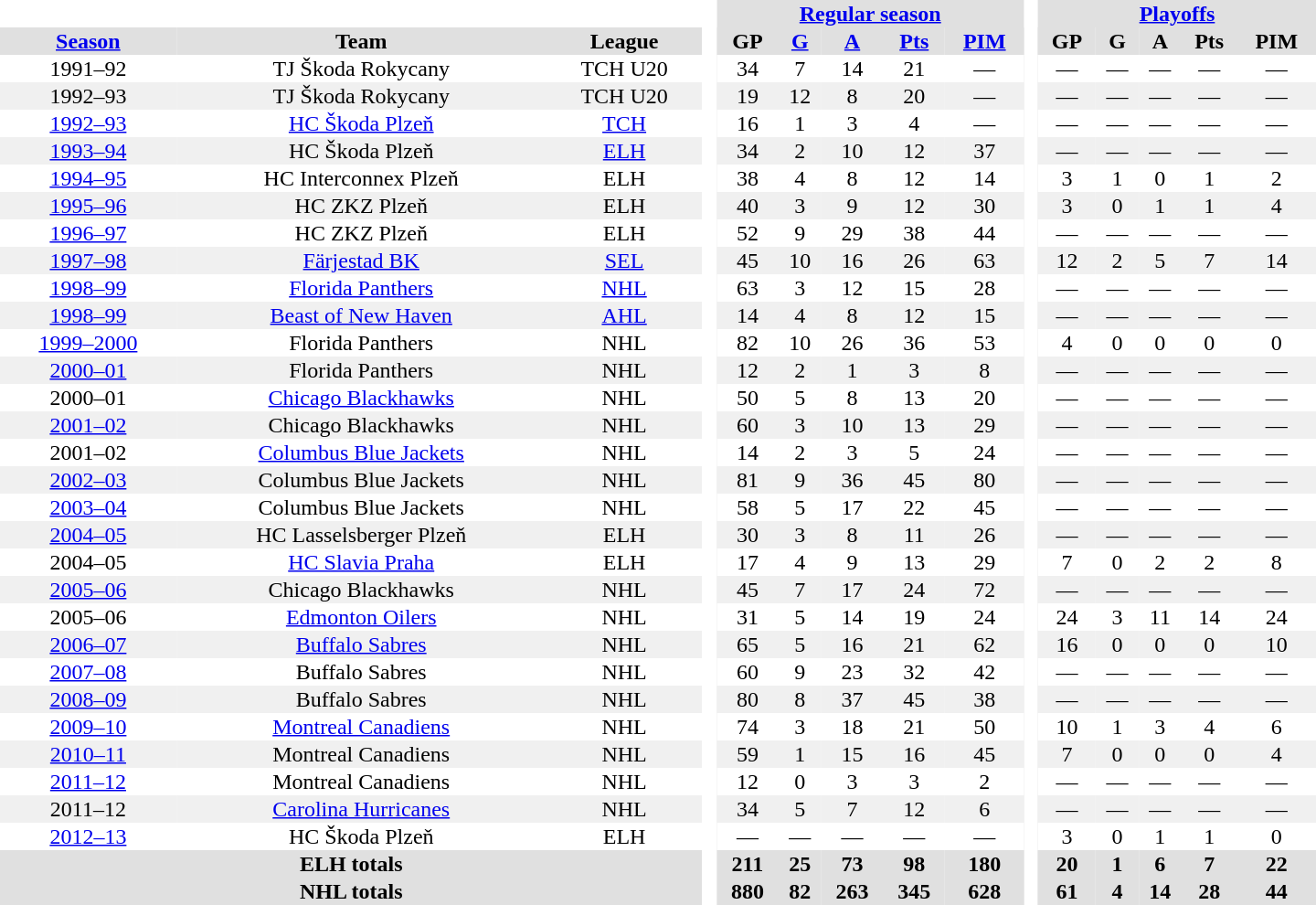<table border="0" cellpadding="1" cellspacing="0" style="text-align:center; width:60em">
<tr bgcolor="#e0e0e0">
<th colspan="3" bgcolor="#ffffff"> </th>
<th rowspan="99" bgcolor="#ffffff"> </th>
<th colspan="5"><a href='#'>Regular season</a></th>
<th rowspan="99" bgcolor="#ffffff"> </th>
<th colspan="5"><a href='#'>Playoffs</a></th>
</tr>
<tr bgcolor="#e0e0e0">
<th><a href='#'>Season</a></th>
<th>Team</th>
<th>League</th>
<th>GP</th>
<th><a href='#'>G</a></th>
<th><a href='#'>A</a></th>
<th><a href='#'>Pts</a></th>
<th><a href='#'>PIM</a></th>
<th>GP</th>
<th>G</th>
<th>A</th>
<th>Pts</th>
<th>PIM</th>
</tr>
<tr>
<td>1991–92</td>
<td>TJ Škoda Rokycany</td>
<td>TCH U20</td>
<td>34</td>
<td>7</td>
<td>14</td>
<td>21</td>
<td>—</td>
<td>—</td>
<td>—</td>
<td>—</td>
<td>—</td>
<td>—</td>
</tr>
<tr bgcolor="#f0f0f0">
<td>1992–93</td>
<td>TJ Škoda Rokycany</td>
<td>TCH U20</td>
<td>19</td>
<td>12</td>
<td>8</td>
<td>20</td>
<td>—</td>
<td>—</td>
<td>—</td>
<td>—</td>
<td>—</td>
<td>—</td>
</tr>
<tr>
<td><a href='#'>1992–93</a></td>
<td><a href='#'>HC Škoda Plzeň</a></td>
<td><a href='#'>TCH</a></td>
<td>16</td>
<td>1</td>
<td>3</td>
<td>4</td>
<td>—</td>
<td>—</td>
<td>—</td>
<td>—</td>
<td>—</td>
<td>—</td>
</tr>
<tr bgcolor="#f0f0f0">
<td><a href='#'>1993–94</a></td>
<td>HC Škoda Plzeň</td>
<td><a href='#'>ELH</a></td>
<td>34</td>
<td>2</td>
<td>10</td>
<td>12</td>
<td>37</td>
<td>—</td>
<td>—</td>
<td>—</td>
<td>—</td>
<td>—</td>
</tr>
<tr>
<td><a href='#'>1994–95</a></td>
<td>HC Interconnex Plzeň</td>
<td>ELH</td>
<td>38</td>
<td>4</td>
<td>8</td>
<td>12</td>
<td>14</td>
<td>3</td>
<td>1</td>
<td>0</td>
<td>1</td>
<td>2</td>
</tr>
<tr bgcolor="#f0f0f0">
<td><a href='#'>1995–96</a></td>
<td>HC ZKZ Plzeň</td>
<td>ELH</td>
<td>40</td>
<td>3</td>
<td>9</td>
<td>12</td>
<td>30</td>
<td>3</td>
<td>0</td>
<td>1</td>
<td>1</td>
<td>4</td>
</tr>
<tr>
<td><a href='#'>1996–97</a></td>
<td>HC ZKZ Plzeň</td>
<td>ELH</td>
<td>52</td>
<td>9</td>
<td>29</td>
<td>38</td>
<td>44</td>
<td>—</td>
<td>—</td>
<td>—</td>
<td>—</td>
<td>—</td>
</tr>
<tr bgcolor="#f0f0f0">
<td><a href='#'>1997–98</a></td>
<td><a href='#'>Färjestad BK</a></td>
<td><a href='#'>SEL</a></td>
<td>45</td>
<td>10</td>
<td>16</td>
<td>26</td>
<td>63</td>
<td>12</td>
<td>2</td>
<td>5</td>
<td>7</td>
<td>14</td>
</tr>
<tr>
<td><a href='#'>1998–99</a></td>
<td><a href='#'>Florida Panthers</a></td>
<td><a href='#'>NHL</a></td>
<td>63</td>
<td>3</td>
<td>12</td>
<td>15</td>
<td>28</td>
<td>—</td>
<td>—</td>
<td>—</td>
<td>—</td>
<td>—</td>
</tr>
<tr bgcolor="#f0f0f0">
<td><a href='#'>1998–99</a></td>
<td><a href='#'>Beast of New Haven</a></td>
<td><a href='#'>AHL</a></td>
<td>14</td>
<td>4</td>
<td>8</td>
<td>12</td>
<td>15</td>
<td>—</td>
<td>—</td>
<td>—</td>
<td>—</td>
<td>—</td>
</tr>
<tr>
<td><a href='#'>1999–2000</a></td>
<td>Florida Panthers</td>
<td>NHL</td>
<td>82</td>
<td>10</td>
<td>26</td>
<td>36</td>
<td>53</td>
<td>4</td>
<td>0</td>
<td>0</td>
<td>0</td>
<td>0</td>
</tr>
<tr bgcolor="#f0f0f0">
<td><a href='#'>2000–01</a></td>
<td>Florida Panthers</td>
<td>NHL</td>
<td>12</td>
<td>2</td>
<td>1</td>
<td>3</td>
<td>8</td>
<td>—</td>
<td>—</td>
<td>—</td>
<td>—</td>
<td>—</td>
</tr>
<tr>
<td>2000–01</td>
<td><a href='#'>Chicago Blackhawks</a></td>
<td>NHL</td>
<td>50</td>
<td>5</td>
<td>8</td>
<td>13</td>
<td>20</td>
<td>—</td>
<td>—</td>
<td>—</td>
<td>—</td>
<td>—</td>
</tr>
<tr bgcolor="#f0f0f0">
<td><a href='#'>2001–02</a></td>
<td>Chicago Blackhawks</td>
<td>NHL</td>
<td>60</td>
<td>3</td>
<td>10</td>
<td>13</td>
<td>29</td>
<td>—</td>
<td>—</td>
<td>—</td>
<td>—</td>
<td>—</td>
</tr>
<tr>
<td>2001–02</td>
<td><a href='#'>Columbus Blue Jackets</a></td>
<td>NHL</td>
<td>14</td>
<td>2</td>
<td>3</td>
<td>5</td>
<td>24</td>
<td>—</td>
<td>—</td>
<td>—</td>
<td>—</td>
<td>—</td>
</tr>
<tr bgcolor="#f0f0f0">
<td><a href='#'>2002–03</a></td>
<td>Columbus Blue Jackets</td>
<td>NHL</td>
<td>81</td>
<td>9</td>
<td>36</td>
<td>45</td>
<td>80</td>
<td>—</td>
<td>—</td>
<td>—</td>
<td>—</td>
<td>—</td>
</tr>
<tr>
<td><a href='#'>2003–04</a></td>
<td>Columbus Blue Jackets</td>
<td>NHL</td>
<td>58</td>
<td>5</td>
<td>17</td>
<td>22</td>
<td>45</td>
<td>—</td>
<td>—</td>
<td>—</td>
<td>—</td>
<td>—</td>
</tr>
<tr bgcolor="#f0f0f0">
<td><a href='#'>2004–05</a></td>
<td>HC Lasselsberger Plzeň</td>
<td>ELH</td>
<td>30</td>
<td>3</td>
<td>8</td>
<td>11</td>
<td>26</td>
<td>—</td>
<td>—</td>
<td>—</td>
<td>—</td>
<td>—</td>
</tr>
<tr>
<td>2004–05</td>
<td><a href='#'>HC Slavia Praha</a></td>
<td>ELH</td>
<td>17</td>
<td>4</td>
<td>9</td>
<td>13</td>
<td>29</td>
<td>7</td>
<td>0</td>
<td>2</td>
<td>2</td>
<td>8</td>
</tr>
<tr bgcolor="#f0f0f0">
<td><a href='#'>2005–06</a></td>
<td>Chicago Blackhawks</td>
<td>NHL</td>
<td>45</td>
<td>7</td>
<td>17</td>
<td>24</td>
<td>72</td>
<td>—</td>
<td>—</td>
<td>—</td>
<td>—</td>
<td>—</td>
</tr>
<tr>
<td>2005–06</td>
<td><a href='#'>Edmonton Oilers</a></td>
<td>NHL</td>
<td>31</td>
<td>5</td>
<td>14</td>
<td>19</td>
<td>24</td>
<td>24</td>
<td>3</td>
<td>11</td>
<td>14</td>
<td>24</td>
</tr>
<tr bgcolor="#f0f0f0">
<td><a href='#'>2006–07</a></td>
<td><a href='#'>Buffalo Sabres</a></td>
<td>NHL</td>
<td>65</td>
<td>5</td>
<td>16</td>
<td>21</td>
<td>62</td>
<td>16</td>
<td>0</td>
<td>0</td>
<td>0</td>
<td>10</td>
</tr>
<tr>
<td><a href='#'>2007–08</a></td>
<td>Buffalo Sabres</td>
<td>NHL</td>
<td>60</td>
<td>9</td>
<td>23</td>
<td>32</td>
<td>42</td>
<td>—</td>
<td>—</td>
<td>—</td>
<td>—</td>
<td>—</td>
</tr>
<tr bgcolor="#f0f0f0">
<td><a href='#'>2008–09</a></td>
<td>Buffalo Sabres</td>
<td>NHL</td>
<td>80</td>
<td>8</td>
<td>37</td>
<td>45</td>
<td>38</td>
<td>—</td>
<td>—</td>
<td>—</td>
<td>—</td>
<td>—</td>
</tr>
<tr>
<td><a href='#'>2009–10</a></td>
<td><a href='#'>Montreal Canadiens</a></td>
<td>NHL</td>
<td>74</td>
<td>3</td>
<td>18</td>
<td>21</td>
<td>50</td>
<td>10</td>
<td>1</td>
<td>3</td>
<td>4</td>
<td>6</td>
</tr>
<tr bgcolor="#f0f0f0">
<td><a href='#'>2010–11</a></td>
<td>Montreal Canadiens</td>
<td>NHL</td>
<td>59</td>
<td>1</td>
<td>15</td>
<td>16</td>
<td>45</td>
<td>7</td>
<td>0</td>
<td>0</td>
<td>0</td>
<td>4</td>
</tr>
<tr>
<td><a href='#'>2011–12</a></td>
<td>Montreal Canadiens</td>
<td>NHL</td>
<td>12</td>
<td>0</td>
<td>3</td>
<td>3</td>
<td>2</td>
<td>—</td>
<td>—</td>
<td>—</td>
<td>—</td>
<td>—</td>
</tr>
<tr bgcolor="#f0f0f0">
<td>2011–12</td>
<td><a href='#'>Carolina Hurricanes</a></td>
<td>NHL</td>
<td>34</td>
<td>5</td>
<td>7</td>
<td>12</td>
<td>6</td>
<td>—</td>
<td>—</td>
<td>—</td>
<td>—</td>
<td>—</td>
</tr>
<tr>
<td><a href='#'>2012–13</a></td>
<td>HC Škoda Plzeň</td>
<td>ELH</td>
<td>—</td>
<td>—</td>
<td>—</td>
<td>—</td>
<td>—</td>
<td>3</td>
<td>0</td>
<td>1</td>
<td>1</td>
<td>0</td>
</tr>
<tr bgcolor="#e0e0e0">
<th colspan="3">ELH totals</th>
<th>211</th>
<th>25</th>
<th>73</th>
<th>98</th>
<th>180</th>
<th>20</th>
<th>1</th>
<th>6</th>
<th>7</th>
<th>22</th>
</tr>
<tr bgcolor="#e0e0e0">
<th colspan="3">NHL totals</th>
<th>880</th>
<th>82</th>
<th>263</th>
<th>345</th>
<th>628</th>
<th>61</th>
<th>4</th>
<th>14</th>
<th>28</th>
<th>44</th>
</tr>
</table>
